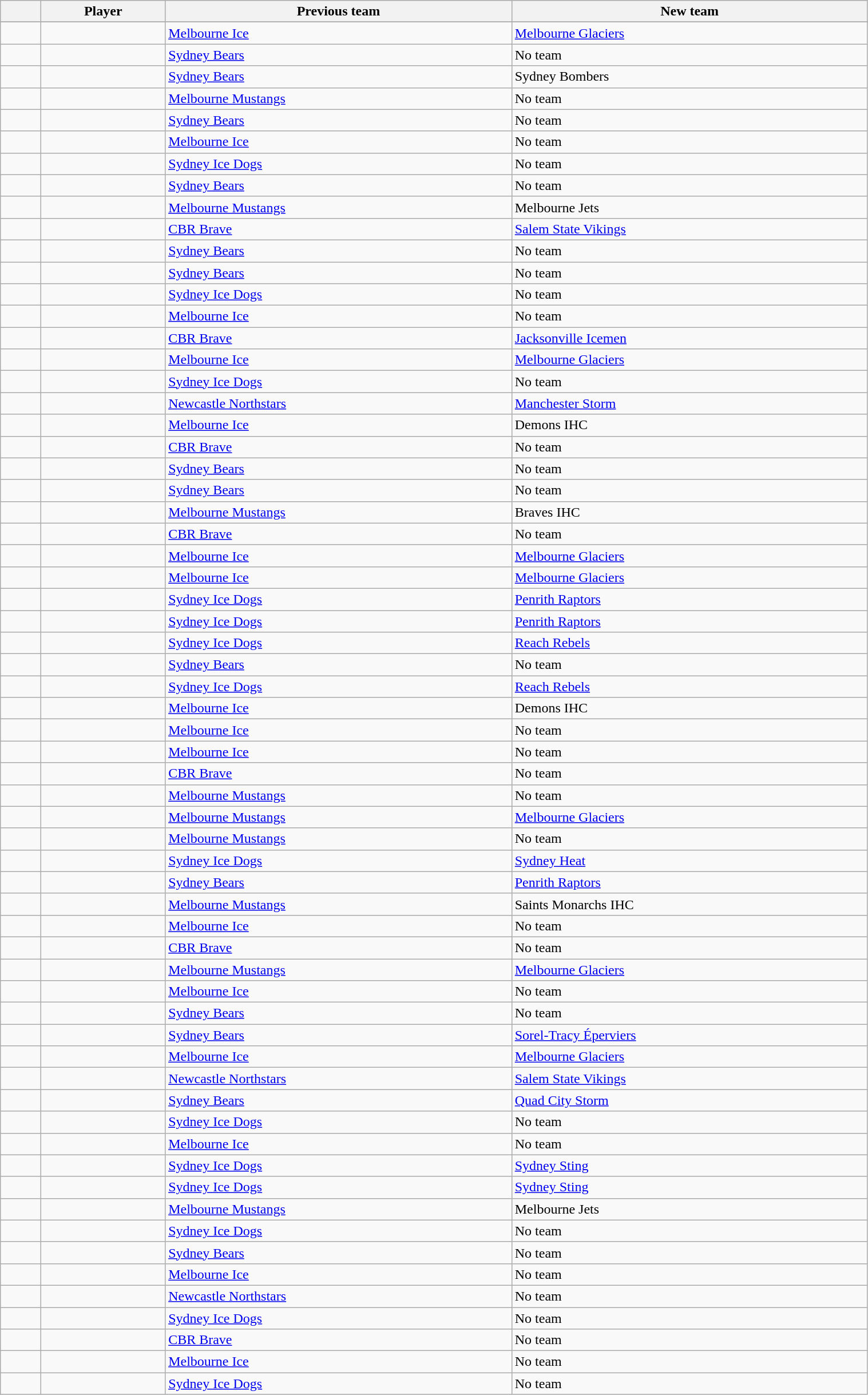<table class="sortable wikitable" width=80% font-size=90%>
<tr>
<th width=40></th>
<th>Player</th>
<th>Previous team</th>
<th>New team</th>
</tr>
<tr>
</tr>
<tr>
<td align="center"></td>
<td></td>
<td><a href='#'>Melbourne Ice</a></td>
<td><a href='#'>Melbourne Glaciers</a></td>
</tr>
<tr>
<td align="center"></td>
<td></td>
<td><a href='#'>Sydney Bears</a></td>
<td>No team</td>
</tr>
<tr>
<td align="center"></td>
<td></td>
<td><a href='#'>Sydney Bears</a></td>
<td>Sydney Bombers</td>
</tr>
<tr>
<td align="center"></td>
<td></td>
<td><a href='#'>Melbourne Mustangs</a></td>
<td>No team</td>
</tr>
<tr>
<td align="center"></td>
<td></td>
<td><a href='#'>Sydney Bears</a></td>
<td>No team</td>
</tr>
<tr>
<td align="center"></td>
<td></td>
<td><a href='#'>Melbourne Ice</a></td>
<td>No team</td>
</tr>
<tr>
<td align="center"></td>
<td></td>
<td><a href='#'>Sydney Ice Dogs</a></td>
<td>No team</td>
</tr>
<tr>
<td align="center"></td>
<td></td>
<td><a href='#'>Sydney Bears</a></td>
<td>No team</td>
</tr>
<tr>
<td align="center"></td>
<td></td>
<td><a href='#'>Melbourne Mustangs</a></td>
<td>Melbourne Jets</td>
</tr>
<tr>
<td align="center"></td>
<td></td>
<td><a href='#'>CBR Brave</a></td>
<td><a href='#'>Salem State Vikings</a></td>
</tr>
<tr>
<td align="center"></td>
<td></td>
<td><a href='#'>Sydney Bears</a></td>
<td>No team</td>
</tr>
<tr>
<td align="center"></td>
<td></td>
<td><a href='#'>Sydney Bears</a></td>
<td>No team</td>
</tr>
<tr>
<td align="center"></td>
<td></td>
<td><a href='#'>Sydney Ice Dogs</a></td>
<td>No team</td>
</tr>
<tr>
<td align="center"></td>
<td></td>
<td><a href='#'>Melbourne Ice</a></td>
<td>No team</td>
</tr>
<tr>
<td align="center"></td>
<td></td>
<td><a href='#'>CBR Brave</a></td>
<td><a href='#'>Jacksonville Icemen</a></td>
</tr>
<tr>
<td align="center"></td>
<td></td>
<td><a href='#'>Melbourne Ice</a></td>
<td><a href='#'>Melbourne Glaciers</a></td>
</tr>
<tr>
<td align="center"></td>
<td></td>
<td><a href='#'>Sydney Ice Dogs</a></td>
<td>No team</td>
</tr>
<tr>
<td align="center"></td>
<td></td>
<td><a href='#'>Newcastle Northstars</a></td>
<td><a href='#'>Manchester Storm</a></td>
</tr>
<tr>
<td align="center"></td>
<td></td>
<td><a href='#'>Melbourne Ice</a></td>
<td>Demons IHC</td>
</tr>
<tr>
<td align="center"></td>
<td></td>
<td><a href='#'>CBR Brave</a></td>
<td>No team</td>
</tr>
<tr>
<td align="center"></td>
<td></td>
<td><a href='#'>Sydney Bears</a></td>
<td>No team</td>
</tr>
<tr>
<td align="center"></td>
<td></td>
<td><a href='#'>Sydney Bears</a></td>
<td>No team</td>
</tr>
<tr>
<td align="center"></td>
<td></td>
<td><a href='#'>Melbourne Mustangs</a></td>
<td>Braves IHC</td>
</tr>
<tr>
<td align="center"></td>
<td></td>
<td><a href='#'>CBR Brave</a></td>
<td>No team</td>
</tr>
<tr>
<td align="center"></td>
<td></td>
<td><a href='#'>Melbourne Ice</a></td>
<td><a href='#'>Melbourne Glaciers</a></td>
</tr>
<tr>
<td align="center"></td>
<td></td>
<td><a href='#'>Melbourne Ice</a></td>
<td><a href='#'>Melbourne Glaciers</a></td>
</tr>
<tr>
<td align="center"></td>
<td></td>
<td><a href='#'>Sydney Ice Dogs</a></td>
<td><a href='#'>Penrith Raptors</a></td>
</tr>
<tr>
<td align="center"></td>
<td></td>
<td><a href='#'>Sydney Ice Dogs</a></td>
<td><a href='#'>Penrith Raptors</a></td>
</tr>
<tr>
<td align="center"></td>
<td></td>
<td><a href='#'>Sydney Ice Dogs</a></td>
<td><a href='#'>Reach Rebels</a></td>
</tr>
<tr>
<td align="center"></td>
<td></td>
<td><a href='#'>Sydney Bears</a></td>
<td>No team</td>
</tr>
<tr>
<td align="center"></td>
<td></td>
<td><a href='#'>Sydney Ice Dogs</a></td>
<td><a href='#'>Reach Rebels</a></td>
</tr>
<tr>
<td align="center"></td>
<td></td>
<td><a href='#'>Melbourne Ice</a></td>
<td>Demons IHC</td>
</tr>
<tr>
<td align="center"></td>
<td></td>
<td><a href='#'>Melbourne Ice</a></td>
<td>No team</td>
</tr>
<tr>
<td align="center"></td>
<td></td>
<td><a href='#'>Melbourne Ice</a></td>
<td>No team</td>
</tr>
<tr>
<td align="center"></td>
<td></td>
<td><a href='#'>CBR Brave</a></td>
<td>No team</td>
</tr>
<tr>
<td align="center"></td>
<td></td>
<td><a href='#'>Melbourne Mustangs</a></td>
<td>No team</td>
</tr>
<tr>
<td align="center"></td>
<td></td>
<td><a href='#'>Melbourne Mustangs</a></td>
<td><a href='#'>Melbourne Glaciers</a></td>
</tr>
<tr>
<td align="center"></td>
<td></td>
<td><a href='#'>Melbourne Mustangs</a></td>
<td>No team</td>
</tr>
<tr>
<td align="center"></td>
<td></td>
<td><a href='#'>Sydney Ice Dogs</a></td>
<td><a href='#'>Sydney Heat</a></td>
</tr>
<tr>
<td align="center"></td>
<td></td>
<td><a href='#'>Sydney Bears</a></td>
<td><a href='#'>Penrith Raptors</a></td>
</tr>
<tr>
<td align="center"></td>
<td></td>
<td><a href='#'>Melbourne Mustangs</a></td>
<td>Saints Monarchs IHC</td>
</tr>
<tr>
<td align="center"></td>
<td></td>
<td><a href='#'>Melbourne Ice</a></td>
<td>No team</td>
</tr>
<tr>
<td align="center"></td>
<td></td>
<td><a href='#'>CBR Brave</a></td>
<td>No team</td>
</tr>
<tr>
<td align="center"></td>
<td></td>
<td><a href='#'>Melbourne Mustangs</a></td>
<td><a href='#'>Melbourne Glaciers</a></td>
</tr>
<tr>
<td align="center"></td>
<td></td>
<td><a href='#'>Melbourne Ice</a></td>
<td>No team</td>
</tr>
<tr>
<td align="center"></td>
<td></td>
<td><a href='#'>Sydney Bears</a></td>
<td>No team</td>
</tr>
<tr>
<td align="center"></td>
<td></td>
<td><a href='#'>Sydney Bears</a></td>
<td><a href='#'>Sorel-Tracy Éperviers</a></td>
</tr>
<tr>
<td align="center"></td>
<td></td>
<td><a href='#'>Melbourne Ice</a></td>
<td><a href='#'>Melbourne Glaciers</a></td>
</tr>
<tr>
<td align="center"></td>
<td></td>
<td><a href='#'>Newcastle Northstars</a></td>
<td><a href='#'>Salem State Vikings</a></td>
</tr>
<tr>
<td align="center"></td>
<td></td>
<td><a href='#'>Sydney Bears</a></td>
<td><a href='#'>Quad City Storm</a></td>
</tr>
<tr>
<td align="center"></td>
<td></td>
<td><a href='#'>Sydney Ice Dogs</a></td>
<td>No team</td>
</tr>
<tr>
<td align="center"></td>
<td></td>
<td><a href='#'>Melbourne Ice</a></td>
<td>No team</td>
</tr>
<tr>
<td align="center"></td>
<td></td>
<td><a href='#'>Sydney Ice Dogs</a></td>
<td><a href='#'>Sydney Sting</a></td>
</tr>
<tr>
<td align="center"></td>
<td></td>
<td><a href='#'>Sydney Ice Dogs</a></td>
<td><a href='#'>Sydney Sting</a></td>
</tr>
<tr>
<td align="center"></td>
<td></td>
<td><a href='#'>Melbourne Mustangs</a></td>
<td>Melbourne Jets</td>
</tr>
<tr>
<td align="center"></td>
<td></td>
<td><a href='#'>Sydney Ice Dogs</a></td>
<td>No team</td>
</tr>
<tr>
<td align="center"></td>
<td></td>
<td><a href='#'>Sydney Bears</a></td>
<td>No team</td>
</tr>
<tr>
<td align="center"></td>
<td></td>
<td><a href='#'>Melbourne Ice</a></td>
<td>No team</td>
</tr>
<tr>
<td align="center"></td>
<td></td>
<td><a href='#'>Newcastle Northstars</a></td>
<td>No team</td>
</tr>
<tr>
<td align="center"></td>
<td></td>
<td><a href='#'>Sydney Ice Dogs</a></td>
<td>No team</td>
</tr>
<tr>
<td align="center"></td>
<td></td>
<td><a href='#'>CBR Brave</a></td>
<td>No team</td>
</tr>
<tr>
<td align="center"></td>
<td></td>
<td><a href='#'>Melbourne Ice</a></td>
<td>No team</td>
</tr>
<tr>
<td align="center"></td>
<td></td>
<td><a href='#'>Sydney Ice Dogs</a></td>
<td>No team</td>
</tr>
</table>
